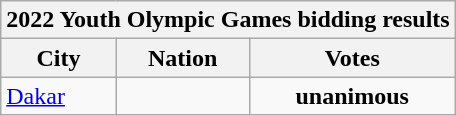<table class="wikitable">
<tr>
<th colspan="7">2022 Youth Olympic Games bidding results</th>
</tr>
<tr>
<th>City</th>
<th>Nation</th>
<th>Votes</th>
</tr>
<tr>
<td><a href='#'>Dakar</a></td>
<td></td>
<td align=center><strong>unanimous</strong></td>
</tr>
</table>
